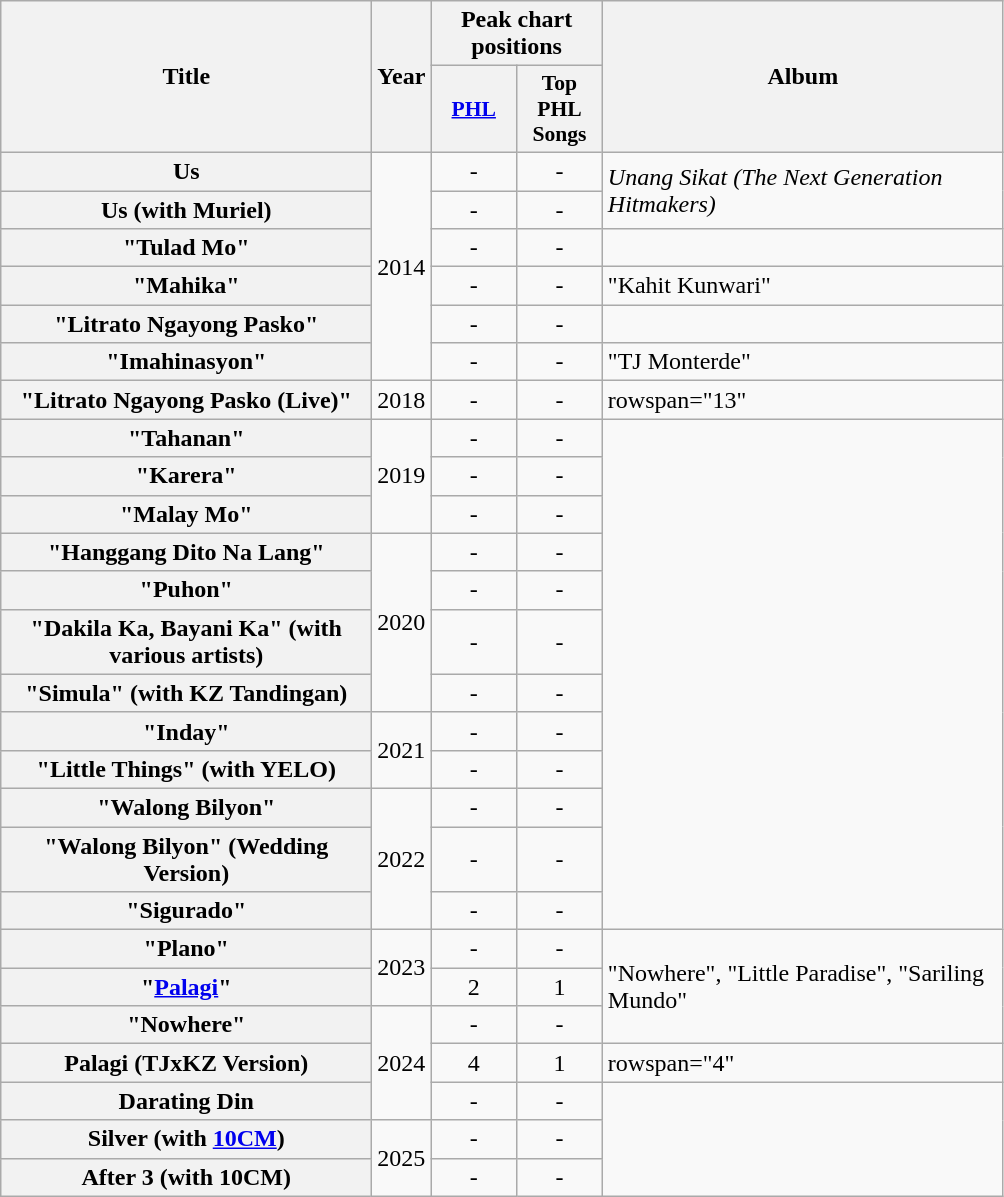<table class="wikitable plainrowheaders">
<tr>
<th scope="col" rowspan="2" width="240">Title</th>
<th scope="col" rowspan="2">Year</th>
<th scope="col" colspan="2" style="width:2em;">Peak chart positions</th>
<th scope="col" rowspan="2" width="260">Album</th>
</tr>
<tr>
<th scope="col" style="font-size:90%; width:3.5em"><a href='#'>PHL</a><br></th>
<th scope="col" style="font-size:90%; width:3.5em">Top PHL Songs<br></th>
</tr>
<tr>
<th scope="row">Us</th>
<td rowspan="6">2014</td>
<td align="center">-</td>
<td align="center">-</td>
<td rowspan="2"><em>Unang Sikat (The Next Generation Hitmakers)</em></td>
</tr>
<tr>
<th scope="row">Us (with Muriel)</th>
<td align="center">-</td>
<td align="center">-</td>
</tr>
<tr>
<th scope="row">"Tulad Mo"</th>
<td align="center">-</td>
<td align="center">-</td>
<td></td>
</tr>
<tr>
<th scope="row">"Mahika"</th>
<td align="center">-</td>
<td align="center">-</td>
<td>"Kahit Kunwari"</td>
</tr>
<tr>
<th scope="row">"Litrato Ngayong Pasko"</th>
<td align="center">-</td>
<td align="center">-</td>
<td></td>
</tr>
<tr>
<th scope="row">"Imahinasyon"</th>
<td align="center">-</td>
<td align="center">-</td>
<td>"TJ Monterde"</td>
</tr>
<tr>
<th scope="row">"Litrato Ngayong Pasko (Live)"</th>
<td rowspan="1">2018</td>
<td align="center">-</td>
<td align="center">-</td>
<td>rowspan="13"</td>
</tr>
<tr>
<th scope="row">"Tahanan"</th>
<td rowspan="3">2019</td>
<td align="center">-</td>
<td align="center">-</td>
</tr>
<tr>
<th scope="row">"Karera"</th>
<td align="center">-</td>
<td align="center">-</td>
</tr>
<tr>
<th scope="row">"Malay Mo"</th>
<td align="center">-</td>
<td align="center">-</td>
</tr>
<tr>
<th scope="row">"Hanggang Dito Na Lang"</th>
<td rowspan="4">2020</td>
<td align="center">-</td>
<td align="center">-</td>
</tr>
<tr>
<th scope="row">"Puhon"</th>
<td align="center">-</td>
<td align="center">-</td>
</tr>
<tr>
<th scope="row">"Dakila Ka, Bayani Ka" (with various artists)</th>
<td align="center">-</td>
<td align="center">-</td>
</tr>
<tr>
<th scope="row">"Simula" (with KZ Tandingan)</th>
<td align="center">-</td>
<td align="center">-</td>
</tr>
<tr>
<th scope="row">"Inday"</th>
<td rowspan="2">2021</td>
<td align="center">-</td>
<td align="center">-</td>
</tr>
<tr>
<th scope="row">"Little Things" (with YELO)</th>
<td align="center">-</td>
<td align="center">-</td>
</tr>
<tr>
<th scope="row">"Walong Bilyon"</th>
<td rowspan="3">2022</td>
<td align="center">-</td>
<td align="center">-</td>
</tr>
<tr>
<th scope="row">"Walong Bilyon" (Wedding Version)</th>
<td align="center">-</td>
<td align="center">-</td>
</tr>
<tr>
<th scope="row">"Sigurado"</th>
<td align="center">-</td>
<td align="center">-</td>
</tr>
<tr>
<th scope="row">"Plano"</th>
<td rowspan="2">2023</td>
<td align="center">-</td>
<td align="center">-</td>
<td rowspan="3">"Nowhere", "Little Paradise", "Sariling Mundo"</td>
</tr>
<tr>
<th scope="row">"<a href='#'>Palagi</a>"</th>
<td align="center">2</td>
<td align="center">1</td>
</tr>
<tr>
<th scope="row">"Nowhere"</th>
<td rowspan="3">2024</td>
<td align="center">-</td>
<td align="center">-</td>
</tr>
<tr>
<th scope="row">Palagi (TJxKZ Version)</th>
<td align="center">4</td>
<td align="center">1</td>
<td>rowspan="4"</td>
</tr>
<tr>
<th scope="row">Darating Din</th>
<td align="center">-</td>
<td align="center">-</td>
</tr>
<tr>
<th scope="row">Silver (with <a href='#'>10CM</a>)</th>
<td rowspan="2">2025</td>
<td align="center">-</td>
<td align="center">-</td>
</tr>
<tr>
<th scope="row">After 3 (with 10CM)</th>
<td align="center">-</td>
<td align="center">-</td>
</tr>
</table>
